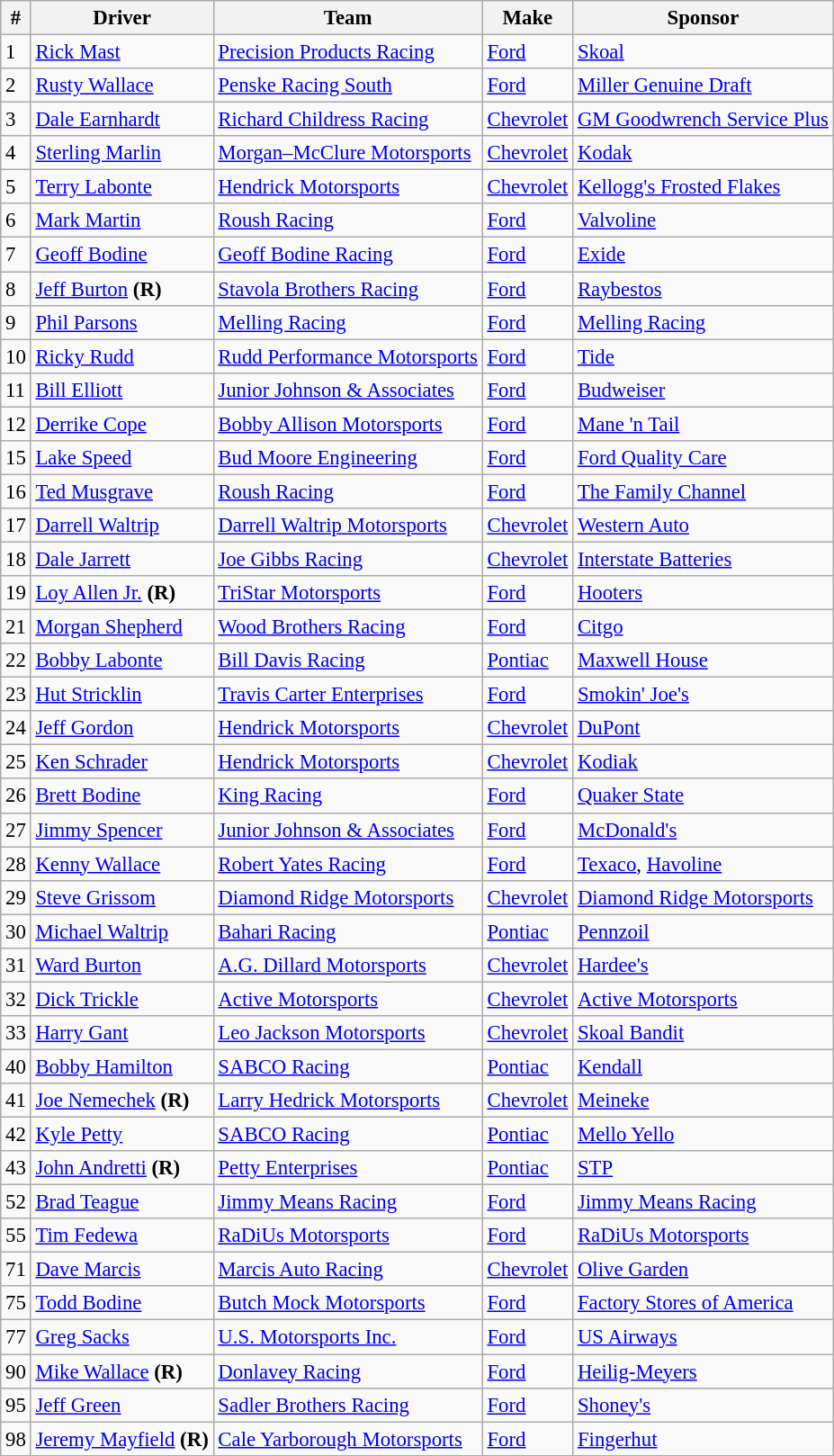<table class="wikitable" style="font-size:95%">
<tr>
<th>#</th>
<th>Driver</th>
<th>Team</th>
<th>Make</th>
<th>Sponsor</th>
</tr>
<tr>
<td>1</td>
<td><a href='#'>Rick Mast</a></td>
<td><a href='#'>Precision Products Racing</a></td>
<td><a href='#'>Ford</a></td>
<td><a href='#'>Skoal</a></td>
</tr>
<tr>
<td>2</td>
<td><a href='#'>Rusty Wallace</a></td>
<td><a href='#'>Penske Racing South</a></td>
<td><a href='#'>Ford</a></td>
<td><a href='#'>Miller Genuine Draft</a></td>
</tr>
<tr>
<td>3</td>
<td><a href='#'>Dale Earnhardt</a></td>
<td><a href='#'>Richard Childress Racing</a></td>
<td><a href='#'>Chevrolet</a></td>
<td><a href='#'>GM Goodwrench Service Plus</a></td>
</tr>
<tr>
<td>4</td>
<td><a href='#'>Sterling Marlin</a></td>
<td><a href='#'>Morgan–McClure Motorsports</a></td>
<td><a href='#'>Chevrolet</a></td>
<td><a href='#'>Kodak</a></td>
</tr>
<tr>
<td>5</td>
<td><a href='#'>Terry Labonte</a></td>
<td><a href='#'>Hendrick Motorsports</a></td>
<td><a href='#'>Chevrolet</a></td>
<td><a href='#'>Kellogg's Frosted Flakes</a></td>
</tr>
<tr>
<td>6</td>
<td><a href='#'>Mark Martin</a></td>
<td><a href='#'>Roush Racing</a></td>
<td><a href='#'>Ford</a></td>
<td><a href='#'>Valvoline</a></td>
</tr>
<tr>
<td>7</td>
<td><a href='#'>Geoff Bodine</a></td>
<td><a href='#'>Geoff Bodine Racing</a></td>
<td><a href='#'>Ford</a></td>
<td><a href='#'>Exide</a></td>
</tr>
<tr>
<td>8</td>
<td><a href='#'>Jeff Burton</a> <strong>(R)</strong></td>
<td><a href='#'>Stavola Brothers Racing</a></td>
<td><a href='#'>Ford</a></td>
<td><a href='#'>Raybestos</a></td>
</tr>
<tr>
<td>9</td>
<td><a href='#'>Phil Parsons</a></td>
<td><a href='#'>Melling Racing</a></td>
<td><a href='#'>Ford</a></td>
<td><a href='#'>Melling Racing</a></td>
</tr>
<tr>
<td>10</td>
<td><a href='#'>Ricky Rudd</a></td>
<td><a href='#'>Rudd Performance Motorsports</a></td>
<td><a href='#'>Ford</a></td>
<td><a href='#'>Tide</a></td>
</tr>
<tr>
<td>11</td>
<td><a href='#'>Bill Elliott</a></td>
<td><a href='#'>Junior Johnson & Associates</a></td>
<td><a href='#'>Ford</a></td>
<td><a href='#'>Budweiser</a></td>
</tr>
<tr>
<td>12</td>
<td><a href='#'>Derrike Cope</a></td>
<td><a href='#'>Bobby Allison Motorsports</a></td>
<td><a href='#'>Ford</a></td>
<td><a href='#'>Mane 'n Tail</a></td>
</tr>
<tr>
<td>15</td>
<td><a href='#'>Lake Speed</a></td>
<td><a href='#'>Bud Moore Engineering</a></td>
<td><a href='#'>Ford</a></td>
<td><a href='#'>Ford Quality Care</a></td>
</tr>
<tr>
<td>16</td>
<td><a href='#'>Ted Musgrave</a></td>
<td><a href='#'>Roush Racing</a></td>
<td><a href='#'>Ford</a></td>
<td><a href='#'>The Family Channel</a></td>
</tr>
<tr>
<td>17</td>
<td><a href='#'>Darrell Waltrip</a></td>
<td><a href='#'>Darrell Waltrip Motorsports</a></td>
<td><a href='#'>Chevrolet</a></td>
<td><a href='#'>Western Auto</a></td>
</tr>
<tr>
<td>18</td>
<td><a href='#'>Dale Jarrett</a></td>
<td><a href='#'>Joe Gibbs Racing</a></td>
<td><a href='#'>Chevrolet</a></td>
<td><a href='#'>Interstate Batteries</a></td>
</tr>
<tr>
<td>19</td>
<td><a href='#'>Loy Allen Jr.</a> <strong>(R)</strong></td>
<td><a href='#'>TriStar Motorsports</a></td>
<td><a href='#'>Ford</a></td>
<td><a href='#'>Hooters</a></td>
</tr>
<tr>
<td>21</td>
<td><a href='#'>Morgan Shepherd</a></td>
<td><a href='#'>Wood Brothers Racing</a></td>
<td><a href='#'>Ford</a></td>
<td><a href='#'>Citgo</a></td>
</tr>
<tr>
<td>22</td>
<td><a href='#'>Bobby Labonte</a></td>
<td><a href='#'>Bill Davis Racing</a></td>
<td><a href='#'>Pontiac</a></td>
<td><a href='#'>Maxwell House</a></td>
</tr>
<tr>
<td>23</td>
<td><a href='#'>Hut Stricklin</a></td>
<td><a href='#'>Travis Carter Enterprises</a></td>
<td><a href='#'>Ford</a></td>
<td><a href='#'>Smokin' Joe's</a></td>
</tr>
<tr>
<td>24</td>
<td><a href='#'>Jeff Gordon</a></td>
<td><a href='#'>Hendrick Motorsports</a></td>
<td><a href='#'>Chevrolet</a></td>
<td><a href='#'>DuPont</a></td>
</tr>
<tr>
<td>25</td>
<td><a href='#'>Ken Schrader</a></td>
<td><a href='#'>Hendrick Motorsports</a></td>
<td><a href='#'>Chevrolet</a></td>
<td><a href='#'>Kodiak</a></td>
</tr>
<tr>
<td>26</td>
<td><a href='#'>Brett Bodine</a></td>
<td><a href='#'>King Racing</a></td>
<td><a href='#'>Ford</a></td>
<td><a href='#'>Quaker State</a></td>
</tr>
<tr>
<td>27</td>
<td><a href='#'>Jimmy Spencer</a></td>
<td><a href='#'>Junior Johnson & Associates</a></td>
<td><a href='#'>Ford</a></td>
<td><a href='#'>McDonald's</a></td>
</tr>
<tr>
<td>28</td>
<td><a href='#'>Kenny Wallace</a></td>
<td><a href='#'>Robert Yates Racing</a></td>
<td><a href='#'>Ford</a></td>
<td><a href='#'>Texaco</a>, <a href='#'>Havoline</a></td>
</tr>
<tr>
<td>29</td>
<td><a href='#'>Steve Grissom</a></td>
<td><a href='#'>Diamond Ridge Motorsports</a></td>
<td><a href='#'>Chevrolet</a></td>
<td><a href='#'>Diamond Ridge Motorsports</a></td>
</tr>
<tr>
<td>30</td>
<td><a href='#'>Michael Waltrip</a></td>
<td><a href='#'>Bahari Racing</a></td>
<td><a href='#'>Pontiac</a></td>
<td><a href='#'>Pennzoil</a></td>
</tr>
<tr>
<td>31</td>
<td><a href='#'>Ward Burton</a></td>
<td><a href='#'>A.G. Dillard Motorsports</a></td>
<td><a href='#'>Chevrolet</a></td>
<td><a href='#'>Hardee's</a></td>
</tr>
<tr>
<td>32</td>
<td><a href='#'>Dick Trickle</a></td>
<td><a href='#'>Active Motorsports</a></td>
<td><a href='#'>Chevrolet</a></td>
<td><a href='#'>Active Motorsports</a></td>
</tr>
<tr>
<td>33</td>
<td><a href='#'>Harry Gant</a></td>
<td><a href='#'>Leo Jackson Motorsports</a></td>
<td><a href='#'>Chevrolet</a></td>
<td><a href='#'>Skoal Bandit</a></td>
</tr>
<tr>
<td>40</td>
<td><a href='#'>Bobby Hamilton</a></td>
<td><a href='#'>SABCO Racing</a></td>
<td><a href='#'>Pontiac</a></td>
<td><a href='#'>Kendall</a></td>
</tr>
<tr>
<td>41</td>
<td><a href='#'>Joe Nemechek</a> <strong>(R)</strong></td>
<td><a href='#'>Larry Hedrick Motorsports</a></td>
<td><a href='#'>Chevrolet</a></td>
<td><a href='#'>Meineke</a></td>
</tr>
<tr>
<td>42</td>
<td><a href='#'>Kyle Petty</a></td>
<td><a href='#'>SABCO Racing</a></td>
<td><a href='#'>Pontiac</a></td>
<td><a href='#'>Mello Yello</a></td>
</tr>
<tr>
<td>43</td>
<td><a href='#'>John Andretti</a> <strong>(R)</strong></td>
<td><a href='#'>Petty Enterprises</a></td>
<td><a href='#'>Pontiac</a></td>
<td><a href='#'>STP</a></td>
</tr>
<tr>
<td>52</td>
<td><a href='#'>Brad Teague</a></td>
<td><a href='#'>Jimmy Means Racing</a></td>
<td><a href='#'>Ford</a></td>
<td><a href='#'>Jimmy Means Racing</a></td>
</tr>
<tr>
<td>55</td>
<td><a href='#'>Tim Fedewa</a></td>
<td><a href='#'>RaDiUs Motorsports</a></td>
<td><a href='#'>Ford</a></td>
<td><a href='#'>RaDiUs Motorsports</a></td>
</tr>
<tr>
<td>71</td>
<td><a href='#'>Dave Marcis</a></td>
<td><a href='#'>Marcis Auto Racing</a></td>
<td><a href='#'>Chevrolet</a></td>
<td><a href='#'>Olive Garden</a></td>
</tr>
<tr>
<td>75</td>
<td><a href='#'>Todd Bodine</a></td>
<td><a href='#'>Butch Mock Motorsports</a></td>
<td><a href='#'>Ford</a></td>
<td><a href='#'>Factory Stores of America</a></td>
</tr>
<tr>
<td>77</td>
<td><a href='#'>Greg Sacks</a></td>
<td><a href='#'>U.S. Motorsports Inc.</a></td>
<td><a href='#'>Ford</a></td>
<td><a href='#'>US Airways</a></td>
</tr>
<tr>
<td>90</td>
<td><a href='#'>Mike Wallace</a> <strong>(R)</strong></td>
<td><a href='#'>Donlavey Racing</a></td>
<td><a href='#'>Ford</a></td>
<td><a href='#'>Heilig-Meyers</a></td>
</tr>
<tr>
<td>95</td>
<td><a href='#'>Jeff Green</a></td>
<td><a href='#'>Sadler Brothers Racing</a></td>
<td><a href='#'>Ford</a></td>
<td><a href='#'>Shoney's</a></td>
</tr>
<tr>
<td>98</td>
<td><a href='#'>Jeremy Mayfield</a> <strong>(R)</strong></td>
<td><a href='#'>Cale Yarborough Motorsports</a></td>
<td><a href='#'>Ford</a></td>
<td><a href='#'>Fingerhut</a></td>
</tr>
</table>
